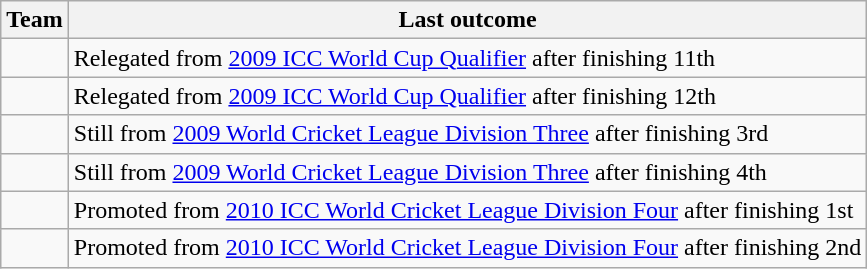<table class="wikitable">
<tr>
<th>Team</th>
<th>Last outcome</th>
</tr>
<tr>
<td></td>
<td>Relegated from <a href='#'>2009 ICC World Cup Qualifier</a> after finishing 11th</td>
</tr>
<tr>
<td></td>
<td>Relegated from <a href='#'>2009 ICC World Cup Qualifier</a> after finishing 12th</td>
</tr>
<tr>
<td></td>
<td>Still from <a href='#'>2009 World Cricket League Division Three</a> after finishing 3rd</td>
</tr>
<tr>
<td></td>
<td>Still from <a href='#'>2009 World Cricket League Division Three</a> after finishing 4th</td>
</tr>
<tr>
<td></td>
<td>Promoted from <a href='#'>2010 ICC World Cricket League Division Four</a> after finishing 1st</td>
</tr>
<tr>
<td></td>
<td>Promoted from <a href='#'>2010 ICC World Cricket League Division Four</a> after finishing 2nd</td>
</tr>
</table>
